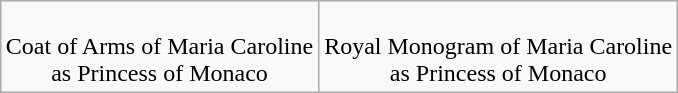<table class="wikitable" style="margin:1em auto; text-align:center;">
<tr>
<td><br>Coat of Arms of Maria Caroline<br>as Princess of Monaco</td>
<td><br>Royal Monogram of Maria Caroline<br>as Princess of Monaco</td>
</tr>
</table>
